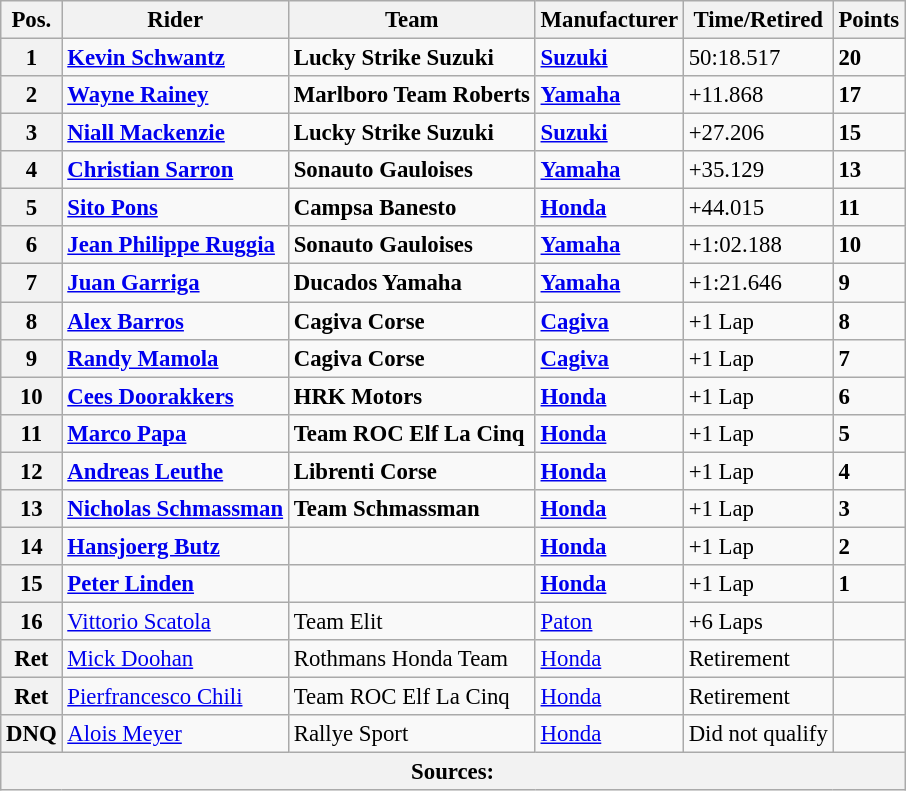<table class="wikitable" style="font-size: 95%;">
<tr>
<th>Pos.</th>
<th>Rider</th>
<th>Team</th>
<th>Manufacturer</th>
<th>Time/Retired</th>
<th>Points</th>
</tr>
<tr>
<th>1</th>
<td> <strong><a href='#'>Kevin Schwantz</a></strong></td>
<td><strong>Lucky Strike Suzuki</strong></td>
<td><strong><a href='#'>Suzuki</a></strong></td>
<td>50:18.517</td>
<td><strong>20</strong></td>
</tr>
<tr>
<th>2</th>
<td> <strong><a href='#'>Wayne Rainey</a></strong></td>
<td><strong>Marlboro Team Roberts</strong></td>
<td><strong><a href='#'>Yamaha</a></strong></td>
<td>+11.868</td>
<td><strong>17</strong></td>
</tr>
<tr>
<th>3</th>
<td> <strong><a href='#'>Niall Mackenzie</a></strong></td>
<td><strong>Lucky Strike Suzuki</strong></td>
<td><strong><a href='#'>Suzuki</a></strong></td>
<td>+27.206</td>
<td><strong>15</strong></td>
</tr>
<tr>
<th>4</th>
<td> <strong><a href='#'>Christian Sarron</a></strong></td>
<td><strong>Sonauto Gauloises</strong></td>
<td><strong><a href='#'>Yamaha</a></strong></td>
<td>+35.129</td>
<td><strong>13</strong></td>
</tr>
<tr>
<th>5</th>
<td> <strong><a href='#'>Sito Pons</a></strong></td>
<td><strong>Campsa Banesto</strong></td>
<td><strong><a href='#'>Honda</a></strong></td>
<td>+44.015</td>
<td><strong>11</strong></td>
</tr>
<tr>
<th>6</th>
<td> <strong><a href='#'>Jean Philippe Ruggia</a></strong></td>
<td><strong>Sonauto Gauloises</strong></td>
<td><strong><a href='#'>Yamaha</a></strong></td>
<td>+1:02.188</td>
<td><strong>10</strong></td>
</tr>
<tr>
<th>7</th>
<td> <strong><a href='#'>Juan Garriga</a></strong></td>
<td><strong>Ducados Yamaha</strong></td>
<td><strong><a href='#'>Yamaha</a></strong></td>
<td>+1:21.646</td>
<td><strong>9</strong></td>
</tr>
<tr>
<th>8</th>
<td> <strong><a href='#'>Alex Barros</a></strong></td>
<td><strong>Cagiva Corse</strong></td>
<td><strong><a href='#'>Cagiva</a></strong></td>
<td>+1 Lap</td>
<td><strong>8</strong></td>
</tr>
<tr>
<th>9</th>
<td> <strong><a href='#'>Randy Mamola</a></strong></td>
<td><strong>Cagiva Corse</strong></td>
<td><strong><a href='#'>Cagiva</a></strong></td>
<td>+1 Lap</td>
<td><strong>7</strong></td>
</tr>
<tr>
<th>10</th>
<td> <strong><a href='#'>Cees Doorakkers</a></strong></td>
<td><strong>HRK Motors</strong></td>
<td><strong><a href='#'>Honda</a></strong></td>
<td>+1 Lap</td>
<td><strong>6</strong></td>
</tr>
<tr>
<th>11</th>
<td> <strong><a href='#'>Marco Papa</a></strong></td>
<td><strong>Team ROC Elf La Cinq</strong></td>
<td><strong><a href='#'>Honda</a></strong></td>
<td>+1 Lap</td>
<td><strong>5</strong></td>
</tr>
<tr>
<th>12</th>
<td> <strong><a href='#'>Andreas Leuthe</a></strong></td>
<td><strong>Librenti Corse</strong></td>
<td><strong><a href='#'>Honda</a></strong></td>
<td>+1 Lap</td>
<td><strong>4</strong></td>
</tr>
<tr>
<th>13</th>
<td> <strong><a href='#'>Nicholas Schmassman</a></strong></td>
<td><strong>Team Schmassman</strong></td>
<td><strong><a href='#'>Honda</a></strong></td>
<td>+1 Lap</td>
<td><strong>3</strong></td>
</tr>
<tr>
<th>14</th>
<td> <strong><a href='#'>Hansjoerg Butz</a></strong></td>
<td></td>
<td><strong><a href='#'>Honda</a></strong></td>
<td>+1 Lap</td>
<td><strong>2</strong></td>
</tr>
<tr>
<th>15</th>
<td> <strong><a href='#'>Peter Linden</a></strong></td>
<td></td>
<td><strong><a href='#'>Honda</a></strong></td>
<td>+1 Lap</td>
<td><strong>1</strong></td>
</tr>
<tr>
<th>16</th>
<td> <a href='#'>Vittorio Scatola</a></td>
<td>Team Elit</td>
<td><a href='#'>Paton</a></td>
<td>+6 Laps</td>
<td></td>
</tr>
<tr>
<th>Ret</th>
<td> <a href='#'>Mick Doohan</a></td>
<td>Rothmans Honda Team</td>
<td><a href='#'>Honda</a></td>
<td>Retirement</td>
<td></td>
</tr>
<tr>
<th>Ret</th>
<td> <a href='#'>Pierfrancesco Chili</a></td>
<td>Team ROC Elf La Cinq</td>
<td><a href='#'>Honda</a></td>
<td>Retirement</td>
<td></td>
</tr>
<tr>
<th>DNQ</th>
<td> <a href='#'>Alois Meyer</a></td>
<td>Rallye Sport</td>
<td><a href='#'>Honda</a></td>
<td>Did not qualify</td>
<td></td>
</tr>
<tr>
<th colspan=8>Sources:</th>
</tr>
</table>
